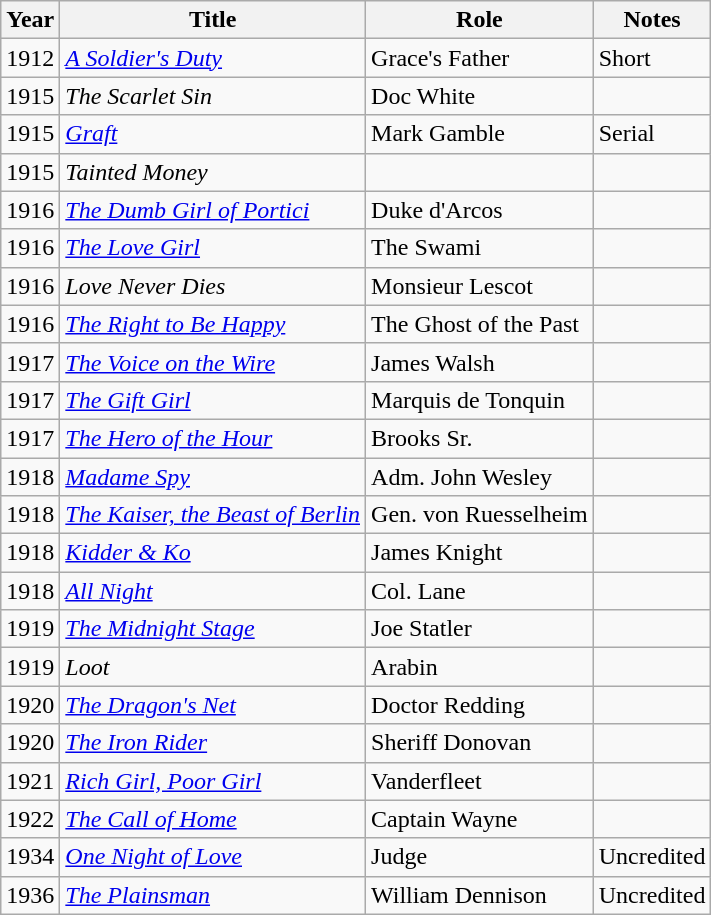<table class="wikitable">
<tr>
<th>Year</th>
<th>Title</th>
<th>Role</th>
<th>Notes</th>
</tr>
<tr>
<td>1912</td>
<td><em><a href='#'>A Soldier's Duty</a></em></td>
<td>Grace's Father</td>
<td>Short</td>
</tr>
<tr>
<td>1915</td>
<td><em>The Scarlet Sin</em></td>
<td>Doc White</td>
<td></td>
</tr>
<tr>
<td>1915</td>
<td><em><a href='#'>Graft</a></em></td>
<td>Mark Gamble</td>
<td>Serial</td>
</tr>
<tr>
<td>1915</td>
<td><em>Tainted Money</em></td>
<td></td>
<td></td>
</tr>
<tr>
<td>1916</td>
<td><em><a href='#'>The Dumb Girl of Portici</a></em></td>
<td>Duke d'Arcos</td>
<td></td>
</tr>
<tr>
<td>1916</td>
<td><em><a href='#'>The Love Girl</a></em></td>
<td>The Swami</td>
<td></td>
</tr>
<tr>
<td>1916</td>
<td><em>Love Never Dies</em></td>
<td>Monsieur Lescot</td>
<td></td>
</tr>
<tr>
<td>1916</td>
<td><em><a href='#'>The Right to Be Happy</a></em></td>
<td>The Ghost of the Past</td>
<td></td>
</tr>
<tr>
<td>1917</td>
<td><em><a href='#'>The Voice on the Wire</a></em></td>
<td>James Walsh</td>
<td></td>
</tr>
<tr>
<td>1917</td>
<td><em><a href='#'>The Gift Girl</a></em></td>
<td>Marquis de Tonquin</td>
<td></td>
</tr>
<tr>
<td>1917</td>
<td><em><a href='#'>The Hero of the Hour</a></em></td>
<td>Brooks Sr.</td>
<td></td>
</tr>
<tr>
<td>1918</td>
<td><em><a href='#'>Madame Spy</a></em></td>
<td>Adm. John Wesley</td>
<td></td>
</tr>
<tr>
<td>1918</td>
<td><em><a href='#'>The Kaiser, the Beast of Berlin</a></em></td>
<td>Gen. von Ruesselheim</td>
<td></td>
</tr>
<tr>
<td>1918</td>
<td><em><a href='#'>Kidder & Ko</a></em></td>
<td>James Knight</td>
<td></td>
</tr>
<tr>
<td>1918</td>
<td><em><a href='#'>All Night</a></em></td>
<td>Col. Lane</td>
<td></td>
</tr>
<tr>
<td>1919</td>
<td><em><a href='#'>The Midnight Stage</a></em></td>
<td>Joe Statler</td>
<td></td>
</tr>
<tr>
<td>1919</td>
<td><em>Loot</em></td>
<td>Arabin</td>
<td></td>
</tr>
<tr>
<td>1920</td>
<td><em><a href='#'>The Dragon's Net</a></em></td>
<td>Doctor Redding</td>
<td></td>
</tr>
<tr>
<td>1920</td>
<td><em><a href='#'>The Iron Rider</a></em></td>
<td>Sheriff Donovan</td>
<td></td>
</tr>
<tr>
<td>1921</td>
<td><em><a href='#'>Rich Girl, Poor Girl</a></em></td>
<td>Vanderfleet</td>
<td></td>
</tr>
<tr>
<td>1922</td>
<td><em><a href='#'>The Call of Home</a></em></td>
<td>Captain Wayne</td>
<td></td>
</tr>
<tr>
<td>1934</td>
<td><em><a href='#'>One Night of Love</a></em></td>
<td>Judge</td>
<td>Uncredited</td>
</tr>
<tr>
<td>1936</td>
<td><em><a href='#'>The Plainsman</a></em></td>
<td>William Dennison</td>
<td>Uncredited</td>
</tr>
</table>
